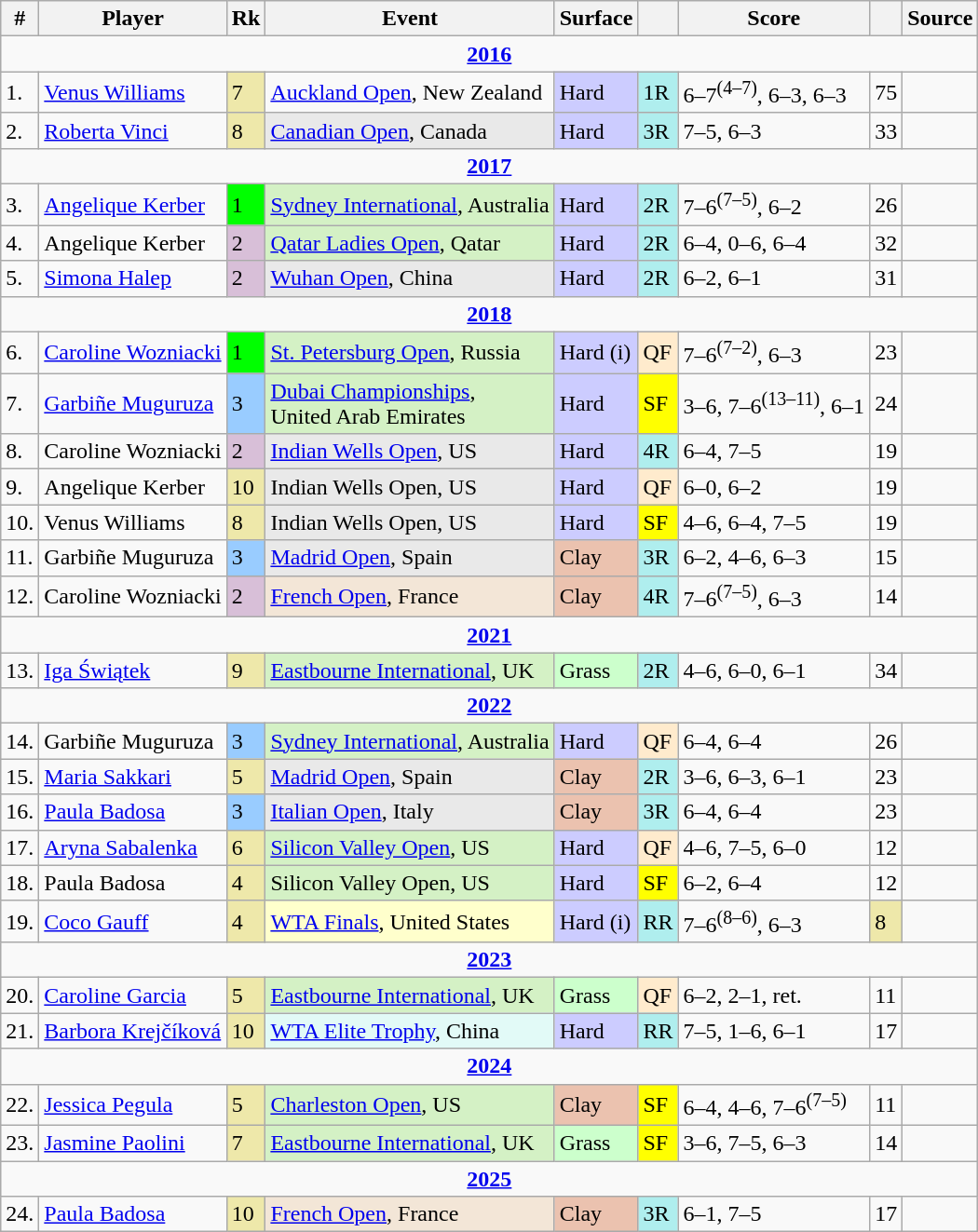<table class="wikitable sortable ">
<tr>
<th class=unsortable>#</th>
<th>Player</th>
<th>Rk</th>
<th>Event</th>
<th>Surface</th>
<th class=unsortable></th>
<th class=unsortable>Score</th>
<th class=unsortable></th>
<th class=unsortable>Source</th>
</tr>
<tr>
<td colspan="9" style="text-align:center"><strong><a href='#'>2016</a></strong></td>
</tr>
<tr>
<td>1.</td>
<td> <a href='#'>Venus Williams</a></td>
<td bgcolor="EEE8AA">7</td>
<td><a href='#'>Auckland Open</a>, New Zealand</td>
<td bgcolor="CCCCFF">Hard</td>
<td bgcolor="afeeee">1R</td>
<td>6–7<sup>(4–7)</sup>, 6–3, 6–3</td>
<td>75</td>
<td></td>
</tr>
<tr>
<td>2.</td>
<td> <a href='#'>Roberta Vinci</a></td>
<td bgcolor="EEE8AA">8</td>
<td bgcolor="#e9e9e9"><a href='#'>Canadian Open</a>, Canada</td>
<td bgcolor="CCCCFF">Hard</td>
<td bgcolor="afeeee">3R</td>
<td>7–5, 6–3</td>
<td>33</td>
<td></td>
</tr>
<tr>
<td colspan="9" style="text-align:center"><strong><a href='#'>2017</a></strong></td>
</tr>
<tr>
<td>3.</td>
<td> <a href='#'>Angelique Kerber</a></td>
<td bgcolor="lime">1</td>
<td bgcolor="#D4F1C5"><a href='#'>Sydney International</a>, Australia</td>
<td bgcolor="CCCCFF">Hard</td>
<td bgcolor="afeeee">2R</td>
<td>7–6<sup>(7–5)</sup>, 6–2</td>
<td>26</td>
<td></td>
</tr>
<tr>
<td>4.</td>
<td> Angelique Kerber</td>
<td bgcolor="thistle">2</td>
<td bgcolor="#D4F1C5"><a href='#'>Qatar Ladies Open</a>, Qatar</td>
<td bgcolor="CCCCFF">Hard</td>
<td bgcolor="afeeee">2R</td>
<td>6–4, 0–6, 6–4</td>
<td>32</td>
<td></td>
</tr>
<tr>
<td>5.</td>
<td> <a href='#'>Simona Halep</a></td>
<td bgcolor="thistle">2</td>
<td bgcolor="#e9e9e9"><a href='#'>Wuhan Open</a>, China</td>
<td bgcolor="CCCCFF">Hard</td>
<td bgcolor="afeeee">2R</td>
<td>6–2, 6–1</td>
<td>31</td>
<td></td>
</tr>
<tr>
<td colspan="9" style="text-align:center"><strong><a href='#'>2018</a></strong></td>
</tr>
<tr>
<td>6.</td>
<td> <a href='#'>Caroline Wozniacki</a></td>
<td bgcolor="lime">1</td>
<td bgcolor="#D4F1C5"><a href='#'>St. Petersburg Open</a>, Russia</td>
<td bgcolor="CCCCFF">Hard (i)</td>
<td bgcolor="ffebcd">QF</td>
<td>7–6<sup>(7–2)</sup>, 6–3</td>
<td>23</td>
<td></td>
</tr>
<tr>
<td>7.</td>
<td> <a href='#'>Garbiñe Muguruza</a></td>
<td bgcolor="99ccff">3</td>
<td bgcolor="#D4F1C5"><a href='#'>Dubai Championships</a>, <br>United Arab Emirates</td>
<td bgcolor="CCCCFF">Hard</td>
<td bgcolor="yellow">SF</td>
<td>3–6, 7–6<sup>(13–11)</sup>, 6–1</td>
<td>24</td>
<td></td>
</tr>
<tr>
<td>8.</td>
<td> Caroline Wozniacki</td>
<td bgcolor="thistle">2</td>
<td bgcolor="#e9e9e9"><a href='#'>Indian Wells Open</a>, US</td>
<td bgcolor="CCCCFF">Hard</td>
<td bgcolor="afeeee">4R</td>
<td>6–4, 7–5</td>
<td>19</td>
<td></td>
</tr>
<tr>
<td>9.</td>
<td> Angelique Kerber</td>
<td bgcolor="EEE8AA">10</td>
<td bgcolor="#e9e9e9">Indian Wells Open, US</td>
<td bgcolor="CCCCFF">Hard</td>
<td bgcolor="ffebcd">QF</td>
<td>6–0, 6–2</td>
<td>19</td>
<td></td>
</tr>
<tr>
<td>10.</td>
<td> Venus Williams</td>
<td bgcolor="EEE8AA">8</td>
<td bgcolor="#e9e9e9">Indian Wells Open, US</td>
<td bgcolor="CCCCFF">Hard</td>
<td bgcolor="yellow">SF</td>
<td>4–6, 6–4, 7–5</td>
<td>19</td>
<td></td>
</tr>
<tr>
<td>11.</td>
<td> Garbiñe Muguruza</td>
<td bgcolor="99ccff">3</td>
<td bgcolor="#e9e9e9"><a href='#'>Madrid Open</a>, Spain</td>
<td bgcolor="EBC2AF">Clay</td>
<td bgcolor="afeeee">3R</td>
<td>6–2, 4–6, 6–3</td>
<td>15</td>
<td></td>
</tr>
<tr>
<td>12.</td>
<td> Caroline Wozniacki</td>
<td bgcolor="thistle">2</td>
<td bgcolor="f3e6d7"><a href='#'>French Open</a>, France</td>
<td bgcolor="EBC2AF">Clay</td>
<td bgcolor="afeeee">4R</td>
<td>7–6<sup>(7–5)</sup>, 6–3</td>
<td>14</td>
<td></td>
</tr>
<tr>
<td colspan="9" style="text-align:center"><strong><a href='#'>2021</a></strong></td>
</tr>
<tr>
<td>13.</td>
<td> <a href='#'>Iga Świątek</a></td>
<td bgcolor="eee8AA">9</td>
<td bgcolor="d4f1c5"><a href='#'>Eastbourne International</a>, UK</td>
<td bgcolor="ccffcc">Grass</td>
<td bgcolor="afeeee">2R</td>
<td>4–6, 6–0, 6–1</td>
<td>34</td>
<td></td>
</tr>
<tr>
<td colspan="9" style="text-align:center"><strong><a href='#'>2022</a></strong></td>
</tr>
<tr>
<td>14.</td>
<td> Garbiñe Muguruza</td>
<td bgcolor="99ccff">3</td>
<td bgcolor="d4f1c5"><a href='#'>Sydney International</a>, Australia</td>
<td bgcolor="CCCCFF">Hard</td>
<td bgcolor="ffebcd">QF</td>
<td>6–4, 6–4</td>
<td>26</td>
<td></td>
</tr>
<tr>
<td>15.</td>
<td> <a href='#'>Maria Sakkari</a></td>
<td bgcolor=eee8aa>5</td>
<td bgcolor=e9e9e9><a href='#'>Madrid Open</a>, Spain</td>
<td bgcolor=ebc2af>Clay</td>
<td bgcolor=afeeee>2R</td>
<td>3–6, 6–3, 6–1</td>
<td>23</td>
<td></td>
</tr>
<tr>
<td>16.</td>
<td> <a href='#'>Paula Badosa</a></td>
<td bgcolor=99ccff>3</td>
<td bgcolor=e9e9e9><a href='#'>Italian Open</a>, Italy</td>
<td bgcolor=ebc2af>Clay</td>
<td bgcolor=afeeee>3R</td>
<td>6–4, 6–4</td>
<td>23</td>
<td></td>
</tr>
<tr>
<td>17.</td>
<td> <a href='#'>Aryna Sabalenka</a></td>
<td bgcolor=eee8aa>6</td>
<td bgcolor=d4f1c5><a href='#'>Silicon Valley Open</a>, US</td>
<td bgcolor=ccccff>Hard</td>
<td bgcolor=ffebcd>QF</td>
<td>4–6, 7–5, 6–0</td>
<td>12</td>
<td></td>
</tr>
<tr>
<td>18.</td>
<td> Paula Badosa</td>
<td bgcolor="eee8AA">4</td>
<td bgcolor="d4f1c5">Silicon Valley Open, US</td>
<td bgcolor="ccccff">Hard</td>
<td bgcolor="yellow">SF</td>
<td>6–2, 6–4</td>
<td>12</td>
<td></td>
</tr>
<tr>
<td>19.</td>
<td> <a href='#'>Coco Gauff</a></td>
<td bgcolor="eee8AA">4</td>
<td bgcolor="ffffcc"><a href='#'>WTA Finals</a>, United States</td>
<td bgcolor="ccccff">Hard (i)</td>
<td bgcolor="afeeee">RR</td>
<td>7–6<sup>(8–6)</sup>, 6–3</td>
<td bgcolor="eee8AA">8</td>
<td></td>
</tr>
<tr>
<td colspan="9" style="text-align:center"><strong><a href='#'>2023</a></strong></td>
</tr>
<tr>
<td>20.</td>
<td> <a href='#'>Caroline Garcia</a></td>
<td bgcolor=eee8aa>5</td>
<td bgcolor=d4f1c5><a href='#'>Eastbourne International</a>, UK</td>
<td bgcolor=ccffcc>Grass</td>
<td bgcolor=ffebcd>QF</td>
<td>6–2, 2–1, ret.</td>
<td>11</td>
<td></td>
</tr>
<tr>
<td>21.</td>
<td> <a href='#'>Barbora Krejčíková</a></td>
<td bgcolor=eee8AA>10</td>
<td bgcolor=e2faf7><a href='#'>WTA Elite Trophy</a>, China</td>
<td bgcolor=ccccff>Hard</td>
<td bgcolor=afeeee>RR</td>
<td>7–5, 1–6, 6–1</td>
<td>17</td>
<td></td>
</tr>
<tr>
<td colspan="9" style="text-align:center"><strong><a href='#'>2024</a></strong></td>
</tr>
<tr>
<td>22.</td>
<td> <a href='#'>Jessica Pegula</a></td>
<td bgcolor=eee8aa>5</td>
<td bgcolor=d4f1c5><a href='#'>Charleston Open</a>, US</td>
<td bgcolor=ebc2af>Clay</td>
<td bgcolor=yellow>SF</td>
<td>6–4, 4–6, 7–6<sup>(7–5)</sup></td>
<td>11</td>
<td></td>
</tr>
<tr>
<td>23.</td>
<td> <a href='#'>Jasmine Paolini</a></td>
<td bgcolor="eee8AA">7</td>
<td bgcolor="d4f1c5"><a href='#'>Eastbourne International</a>, UK</td>
<td bgcolor="ccffcc">Grass</td>
<td bgcolor="yellow">SF</td>
<td>3–6, 7–5, 6–3</td>
<td>14</td>
<td></td>
</tr>
<tr>
<td colspan="9" align=center><strong><a href='#'>2025</a></strong></td>
</tr>
<tr>
<td>24.</td>
<td> <a href='#'>Paula Badosa</a></td>
<td bgcolor=eee8aa>10</td>
<td bgcolor=f3e6d7><a href='#'>French Open</a>, France</td>
<td bgcolor=ebc2af>Clay</td>
<td bgcolor=afeeee>3R</td>
<td>6–1, 7–5</td>
<td>17</td>
<td></td>
</tr>
</table>
